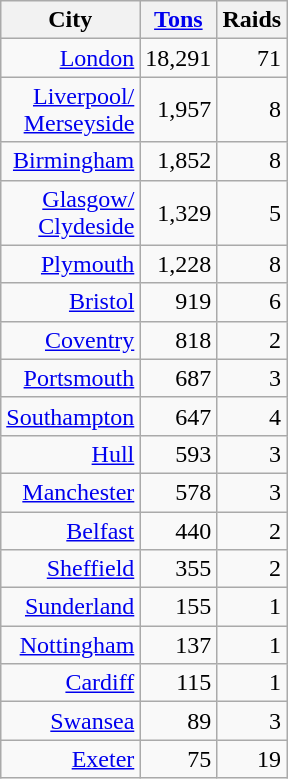<table class="wikitable sortable" style="text-align:right;">
<tr>
<th>City</th>
<th><a href='#'>Tons</a></th>
<th>Raids</th>
</tr>
<tr>
<td><a href='#'>London</a></td>
<td>18,291</td>
<td>71</td>
</tr>
<tr>
<td><a href='#'>Liverpool/<br>Merseyside</a></td>
<td>1,957</td>
<td>8</td>
</tr>
<tr>
<td><a href='#'>Birmingham</a></td>
<td>1,852</td>
<td>8</td>
</tr>
<tr>
<td><a href='#'>Glasgow/<br>Clydeside</a></td>
<td>1,329</td>
<td>5</td>
</tr>
<tr>
<td><a href='#'>Plymouth</a></td>
<td>1,228</td>
<td>8</td>
</tr>
<tr>
<td><a href='#'>Bristol</a></td>
<td>919</td>
<td>6</td>
</tr>
<tr>
<td><a href='#'>Coventry</a></td>
<td>818</td>
<td>2</td>
</tr>
<tr>
<td><a href='#'>Portsmouth</a></td>
<td>687</td>
<td>3</td>
</tr>
<tr>
<td><a href='#'>Southampton</a></td>
<td>647</td>
<td>4</td>
</tr>
<tr>
<td><a href='#'>Hull</a></td>
<td>593</td>
<td>3</td>
</tr>
<tr>
<td><a href='#'>Manchester</a></td>
<td>578</td>
<td>3</td>
</tr>
<tr>
<td><a href='#'>Belfast</a></td>
<td>440</td>
<td>2</td>
</tr>
<tr>
<td><a href='#'>Sheffield</a></td>
<td>355</td>
<td>2</td>
</tr>
<tr>
<td><a href='#'>Sunderland</a></td>
<td>155</td>
<td>1</td>
</tr>
<tr>
<td><a href='#'>Nottingham</a></td>
<td>137</td>
<td>1</td>
</tr>
<tr>
<td><a href='#'>Cardiff</a></td>
<td>115</td>
<td>1</td>
</tr>
<tr>
<td><a href='#'>Swansea</a></td>
<td>89</td>
<td>3</td>
</tr>
<tr>
<td><a href='#'>Exeter</a></td>
<td>75</td>
<td>19</td>
</tr>
</table>
